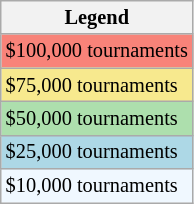<table class="wikitable" style="font-size:85%">
<tr>
<th>Legend</th>
</tr>
<tr style="background:#f88379;">
<td>$100,000 tournaments</td>
</tr>
<tr style="background:#f7e98e;">
<td>$75,000 tournaments</td>
</tr>
<tr style="background:#addfad;">
<td>$50,000 tournaments</td>
</tr>
<tr style="background:lightblue;">
<td>$25,000 tournaments</td>
</tr>
<tr style="background:#f0f8ff;">
<td>$10,000 tournaments</td>
</tr>
</table>
